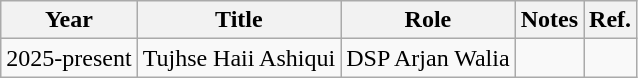<table class="wikitable sortable">
<tr>
<th>Year</th>
<th>Title</th>
<th>Role</th>
<th>Notes</th>
<th>Ref.</th>
</tr>
<tr>
<td>2025-present</td>
<td>Tujhse Haii Ashiqui</td>
<td>DSP Arjan Walia</td>
<td></td>
<td></td>
</tr>
</table>
